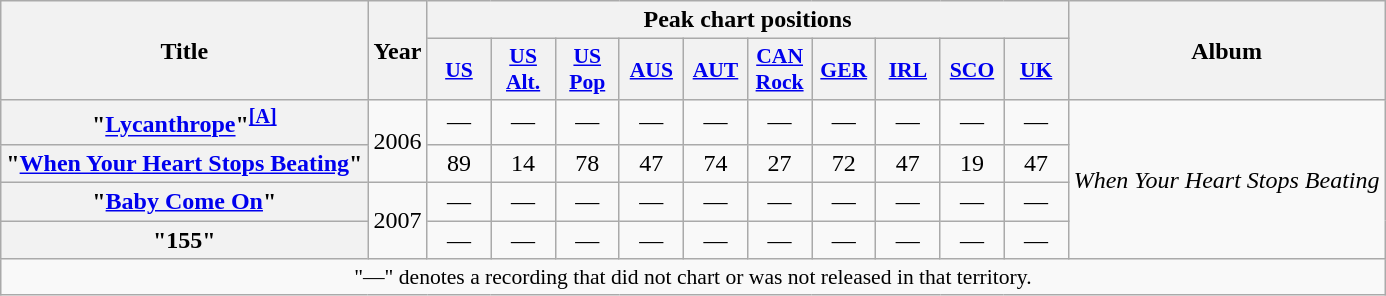<table class="wikitable plainrowheaders" style="text-align:center;">
<tr>
<th scope="col" rowspan="2">Title</th>
<th scope="col" rowspan="2">Year</th>
<th scope="col" colspan="10">Peak chart positions</th>
<th scope="col" rowspan="2">Album</th>
</tr>
<tr>
<th scope="col" style="width:2.5em;font-size:90%;"><a href='#'>US</a><br></th>
<th scope="col" style="width:2.5em;font-size:90%;"><a href='#'>US<br>Alt.</a><br></th>
<th scope="col" style="width:2.5em;font-size:90%;"><a href='#'>US<br>Pop</a><br></th>
<th scope="col" style="width:2.5em;font-size:90%;"><a href='#'>AUS</a><br></th>
<th scope="col" style="width:2.5em;font-size:90%;"><a href='#'>AUT</a><br></th>
<th scope="col" style="width:2.5em;font-size:90%;"><a href='#'>CAN<br>Rock</a><br></th>
<th scope="col" style="width:2.5em;font-size:90%;"><a href='#'>GER</a><br></th>
<th scope="col" style="width:2.5em;font-size:90%;"><a href='#'>IRL</a><br></th>
<th scope="col" style="width:2.5em;font-size:90%;"><a href='#'>SCO</a><br></th>
<th scope="col" style="width:2.5em;font-size:90%;"><a href='#'>UK</a><br></th>
</tr>
<tr>
<th scope="row">"<a href='#'>Lycanthrope</a>"<sup><span></span><a href='#'><strong>[A]</strong></a></sup></th>
<td rowspan="2">2006</td>
<td>—</td>
<td>—</td>
<td>—</td>
<td>—</td>
<td>—</td>
<td>—</td>
<td>—</td>
<td>—</td>
<td>—</td>
<td>—</td>
<td rowspan="4"><em>When Your Heart Stops Beating</em></td>
</tr>
<tr>
<th scope="row">"<a href='#'>When Your Heart Stops Beating</a>"</th>
<td>89</td>
<td>14</td>
<td>78</td>
<td>47</td>
<td>74</td>
<td>27</td>
<td>72</td>
<td>47</td>
<td>19</td>
<td>47</td>
</tr>
<tr>
<th scope="row">"<a href='#'>Baby Come On</a>"</th>
<td rowspan="2">2007</td>
<td>—</td>
<td>—</td>
<td>—</td>
<td>—</td>
<td>—</td>
<td>—</td>
<td>—</td>
<td>—</td>
<td>—</td>
<td>—</td>
</tr>
<tr>
<th scope="row">"155"</th>
<td>—</td>
<td>—</td>
<td>—</td>
<td>—</td>
<td>—</td>
<td>—</td>
<td>—</td>
<td>—</td>
<td>—</td>
<td>—</td>
</tr>
<tr>
<td colspan="14" style="font-size:90%">"—" denotes a recording that did not chart or was not released in that territory.</td>
</tr>
</table>
